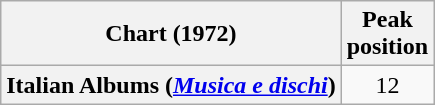<table class="wikitable plainrowheaders" style="text-align:center">
<tr>
<th scope="col">Chart (1972)</th>
<th scope="col">Peak<br>position</th>
</tr>
<tr>
<th scope="row">Italian Albums (<em><a href='#'>Musica e dischi</a></em>)</th>
<td>12</td>
</tr>
</table>
